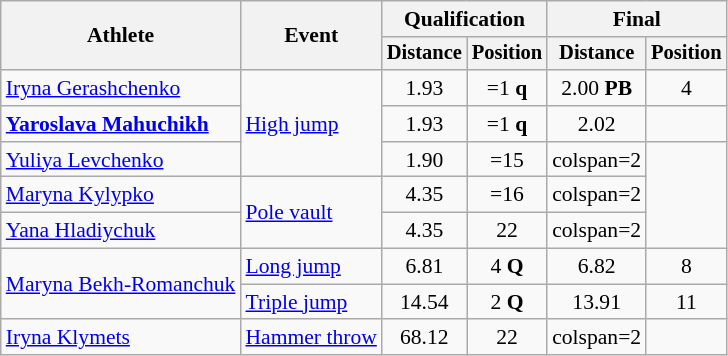<table class=wikitable style="font-size:90%">
<tr>
<th rowspan="2">Athlete</th>
<th rowspan="2">Event</th>
<th colspan="2">Qualification</th>
<th colspan="2">Final</th>
</tr>
<tr style="font-size:95%">
<th>Distance</th>
<th>Position</th>
<th>Distance</th>
<th>Position</th>
</tr>
<tr style=text-align:center>
<td style=text-align:left><a href='#'>Iryna Gerashchenko</a></td>
<td style=text-align:left rowspan=3><a href='#'>High jump</a></td>
<td>1.93</td>
<td>=1 <strong>q</strong></td>
<td>2.00 <strong>PB</strong></td>
<td>4</td>
</tr>
<tr style=text-align:center>
<td style=text-align:left><strong><a href='#'>Yaroslava Mahuchikh</a></strong></td>
<td>1.93</td>
<td>=1 <strong>q</strong></td>
<td>2.02</td>
<td></td>
</tr>
<tr style=text-align:center>
<td style=text-align:left><a href='#'>Yuliya Levchenko</a></td>
<td>1.90</td>
<td>=15</td>
<td>colspan=2 </td>
</tr>
<tr style=text-align:center>
<td style=text-align:left><a href='#'>Maryna Kylypko</a></td>
<td style=text-align:left rowspan=2><a href='#'>Pole vault</a></td>
<td>4.35</td>
<td>=16</td>
<td>colspan=2 </td>
</tr>
<tr style=text-align:center>
<td style=text-align:left><a href='#'>Yana Hladiychuk</a></td>
<td>4.35</td>
<td>22</td>
<td>colspan=2 </td>
</tr>
<tr style=text-align:center>
<td rowspan="2" style="text-align:left"><a href='#'>Maryna Bekh-Romanchuk</a></td>
<td style=text-align:left><a href='#'>Long jump</a></td>
<td>6.81</td>
<td>4 <strong>Q</strong></td>
<td>6.82</td>
<td>8</td>
</tr>
<tr style=text-align:center>
<td style=text-align:left><a href='#'>Triple jump</a></td>
<td>14.54</td>
<td>2 <strong>Q</strong></td>
<td>13.91</td>
<td>11</td>
</tr>
<tr style=text-align:center>
<td style=text-align:left><a href='#'>Iryna Klymets</a></td>
<td style=text-align:left><a href='#'>Hammer throw</a></td>
<td>68.12</td>
<td>22</td>
<td>colspan=2 </td>
</tr>
</table>
